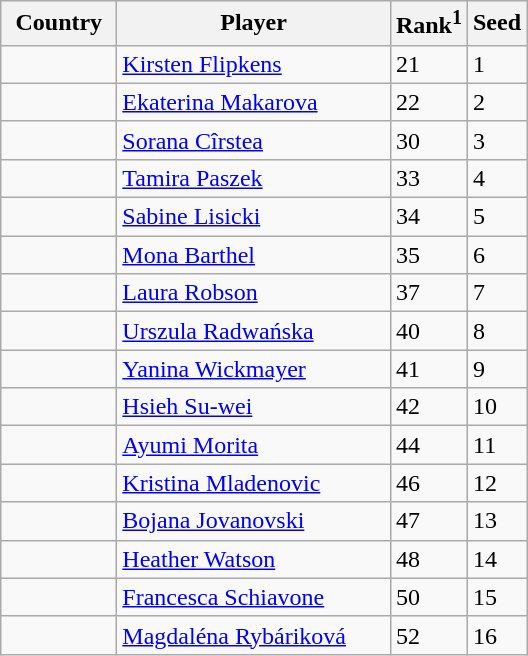<table class="wikitable" border="1">
<tr>
<th width="70">Country</th>
<th width="175">Player</th>
<th>Rank<sup>1</sup></th>
<th>Seed</th>
</tr>
<tr>
<td></td>
<td><a href='#'>Kirsten Flipkens</a></td>
<td>21</td>
<td>1</td>
</tr>
<tr>
<td></td>
<td><a href='#'>Ekaterina Makarova</a></td>
<td>22</td>
<td>2</td>
</tr>
<tr>
<td></td>
<td><a href='#'>Sorana Cîrstea</a></td>
<td>30</td>
<td>3</td>
</tr>
<tr>
<td></td>
<td><a href='#'>Tamira Paszek</a></td>
<td>33</td>
<td>4</td>
</tr>
<tr>
<td></td>
<td><a href='#'>Sabine Lisicki</a></td>
<td>34</td>
<td>5</td>
</tr>
<tr>
<td></td>
<td><a href='#'>Mona Barthel</a></td>
<td>35</td>
<td>6</td>
</tr>
<tr>
<td></td>
<td><a href='#'>Laura Robson</a></td>
<td>37</td>
<td>7</td>
</tr>
<tr>
<td></td>
<td><a href='#'>Urszula Radwańska</a></td>
<td>40</td>
<td>8</td>
</tr>
<tr>
<td></td>
<td><a href='#'>Yanina Wickmayer</a></td>
<td>41</td>
<td>9</td>
</tr>
<tr>
<td></td>
<td><a href='#'>Hsieh Su-wei</a></td>
<td>42</td>
<td>10</td>
</tr>
<tr>
<td></td>
<td><a href='#'>Ayumi Morita</a></td>
<td>44</td>
<td>11</td>
</tr>
<tr>
<td></td>
<td><a href='#'>Kristina Mladenovic</a></td>
<td>46</td>
<td>12</td>
</tr>
<tr>
<td></td>
<td><a href='#'>Bojana Jovanovski</a></td>
<td>47</td>
<td>13</td>
</tr>
<tr>
<td></td>
<td><a href='#'>Heather Watson</a></td>
<td>48</td>
<td>14</td>
</tr>
<tr>
<td></td>
<td><a href='#'>Francesca Schiavone</a></td>
<td>50</td>
<td>15</td>
</tr>
<tr>
<td></td>
<td><a href='#'>Magdaléna Rybáriková</a></td>
<td>52</td>
<td>16</td>
</tr>
</table>
